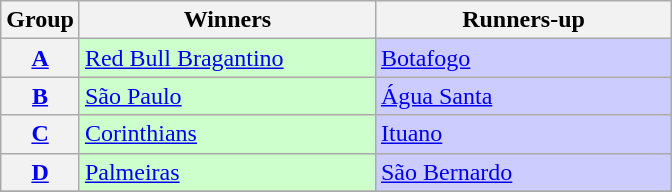<table class="wikitable">
<tr>
<th>Group</th>
<th width=190>Winners</th>
<th width=190>Runners-up</th>
</tr>
<tr>
<th><a href='#'>A</a></th>
<td bgcolor=#ccffcc><a href='#'>Red Bull Bragantino</a></td>
<td bgcolor=#ccccff><a href='#'>Botafogo</a></td>
</tr>
<tr>
<th><a href='#'>B</a></th>
<td bgcolor=#ccffcc><a href='#'>São Paulo</a></td>
<td bgcolor=#ccccff><a href='#'>Água Santa</a></td>
</tr>
<tr>
<th><a href='#'>C</a></th>
<td bgcolor=#ccffcc><a href='#'>Corinthians</a></td>
<td bgcolor=#ccccff><a href='#'>Ituano</a></td>
</tr>
<tr>
<th><a href='#'>D</a></th>
<td bgcolor=#ccffcc><a href='#'>Palmeiras</a></td>
<td bgcolor=#ccccff><a href='#'>São Bernardo</a></td>
</tr>
<tr>
</tr>
</table>
